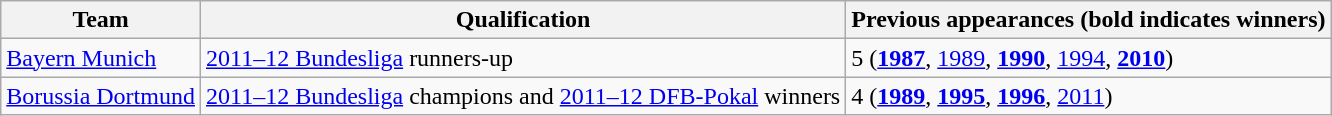<table class="wikitable">
<tr>
<th>Team</th>
<th>Qualification</th>
<th>Previous appearances (bold indicates winners)</th>
</tr>
<tr>
<td><a href='#'>Bayern Munich</a></td>
<td><a href='#'>2011–12 Bundesliga</a> runners-up</td>
<td>5 (<strong><a href='#'>1987</a></strong>, <a href='#'>1989</a>, <strong><a href='#'>1990</a></strong>, <a href='#'>1994</a>, <strong><a href='#'>2010</a></strong>)</td>
</tr>
<tr>
<td><a href='#'>Borussia Dortmund</a></td>
<td><a href='#'>2011–12 Bundesliga</a> champions and <a href='#'>2011–12 DFB-Pokal</a> winners</td>
<td>4 (<strong><a href='#'>1989</a></strong>, <strong><a href='#'>1995</a></strong>, <strong><a href='#'>1996</a></strong>, <a href='#'>2011</a>)</td>
</tr>
</table>
